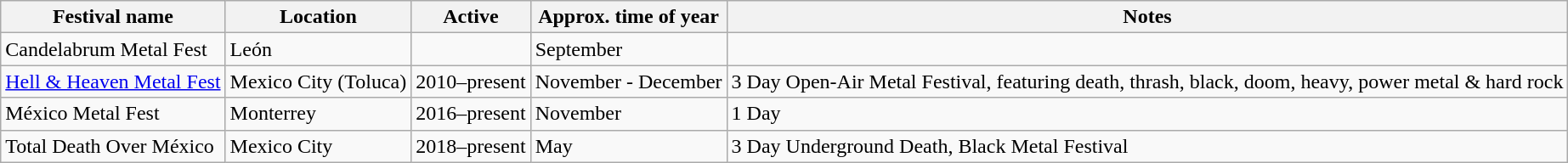<table class="wikitable sortable">
<tr>
<th>Festival name</th>
<th>Location</th>
<th>Active</th>
<th>Approx. time of year</th>
<th>Notes</th>
</tr>
<tr>
<td>Candelabrum Metal Fest</td>
<td>León</td>
<td></td>
<td>September</td>
<td></td>
</tr>
<tr>
<td><a href='#'>Hell & Heaven Metal Fest</a></td>
<td>Mexico City (Toluca)</td>
<td>2010–present</td>
<td>November - December</td>
<td>3 Day Open-Air Metal Festival, featuring death, thrash, black, doom, heavy, power metal & hard rock</td>
</tr>
<tr>
<td>México Metal Fest</td>
<td>Monterrey</td>
<td>2016–present</td>
<td>November</td>
<td>1 Day</td>
</tr>
<tr>
<td>Total Death Over México</td>
<td>Mexico City</td>
<td>2018–present</td>
<td>May</td>
<td>3 Day Underground Death, Black Metal Festival</td>
</tr>
</table>
